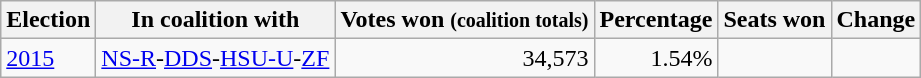<table class="wikitable">
<tr>
<th>Election</th>
<th>In coalition with</th>
<th>Votes won <small>(coalition totals)</small></th>
<th>Percentage</th>
<th>Seats won</th>
<th>Change</th>
</tr>
<tr>
<td><a href='#'>2015</a></td>
<td><a href='#'>NS-R</a>-<a href='#'>DDS</a>-<a href='#'>HSU-U</a>-<a href='#'>ZF</a></td>
<td align=right>34,573</td>
<td align=right>1.54%</td>
<td></td>
<td align=center></td>
</tr>
</table>
